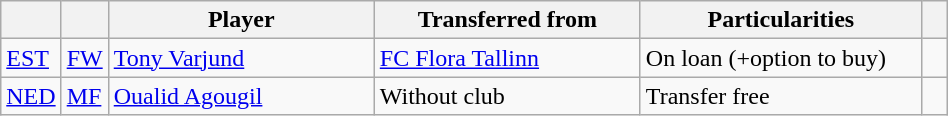<table class="wikitable plainrowheaders sortable">
<tr>
<th></th>
<th></th>
<th style="width: 170px;">Player</th>
<th style="width: 170px;">Transferred from</th>
<th style="width: 180px;">Particularities</th>
<th style="width: 10px;"></th>
</tr>
<tr>
<td><strong></strong> <a href='#'>EST</a></td>
<td><a href='#'>FW</a></td>
<td><a href='#'>Tony Varjund</a></td>
<td><strong></strong> <a href='#'>FC Flora Tallinn</a></td>
<td>On loan (+option to buy)</td>
<td></td>
</tr>
<tr>
<td><strong></strong> <a href='#'>NED</a></td>
<td><a href='#'>MF</a></td>
<td><a href='#'>Oualid Agougil</a></td>
<td><strong></strong> Without club</td>
<td>Transfer free</td>
<td></td>
</tr>
</table>
